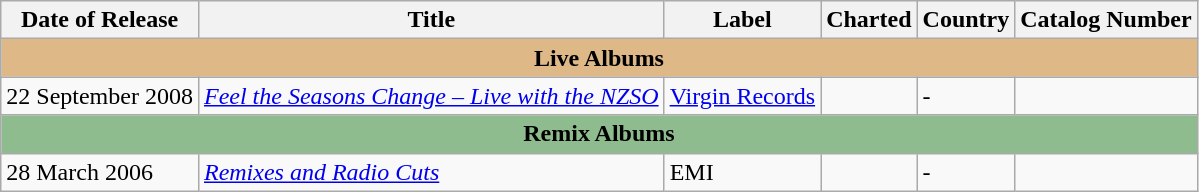<table class="wikitable">
<tr>
<th style="text-align:center; vertical-align:top;">Date of Release</th>
<th style="text-align:center; vertical-align:top;">Title</th>
<th style="text-align:center; vertical-align:top;">Label</th>
<th style="text-align:center; vertical-align:top;">Charted</th>
<th style="text-align:center; vertical-align:top;">Country</th>
<th style="text-align:center; vertical-align:top;">Catalog Number</th>
</tr>
<tr style="background:burlywood;">
<td colspan="7" style="text-align:center;"><strong>Live Albums</strong></td>
</tr>
<tr>
<td>22 September 2008</td>
<td><em><a href='#'>Feel the Seasons Change – Live with the NZSO</a></em></td>
<td><a href='#'>Virgin Records</a></td>
<td></td>
<td>-</td>
<td></td>
</tr>
<tr style="background:darkseagreen;">
<td colspan="7" style="text-align:center;"><strong>Remix Albums</strong></td>
</tr>
<tr>
<td>28 March 2006</td>
<td><em><a href='#'>Remixes and Radio Cuts</a></em></td>
<td>EMI</td>
<td></td>
<td>-</td>
<td></td>
</tr>
</table>
